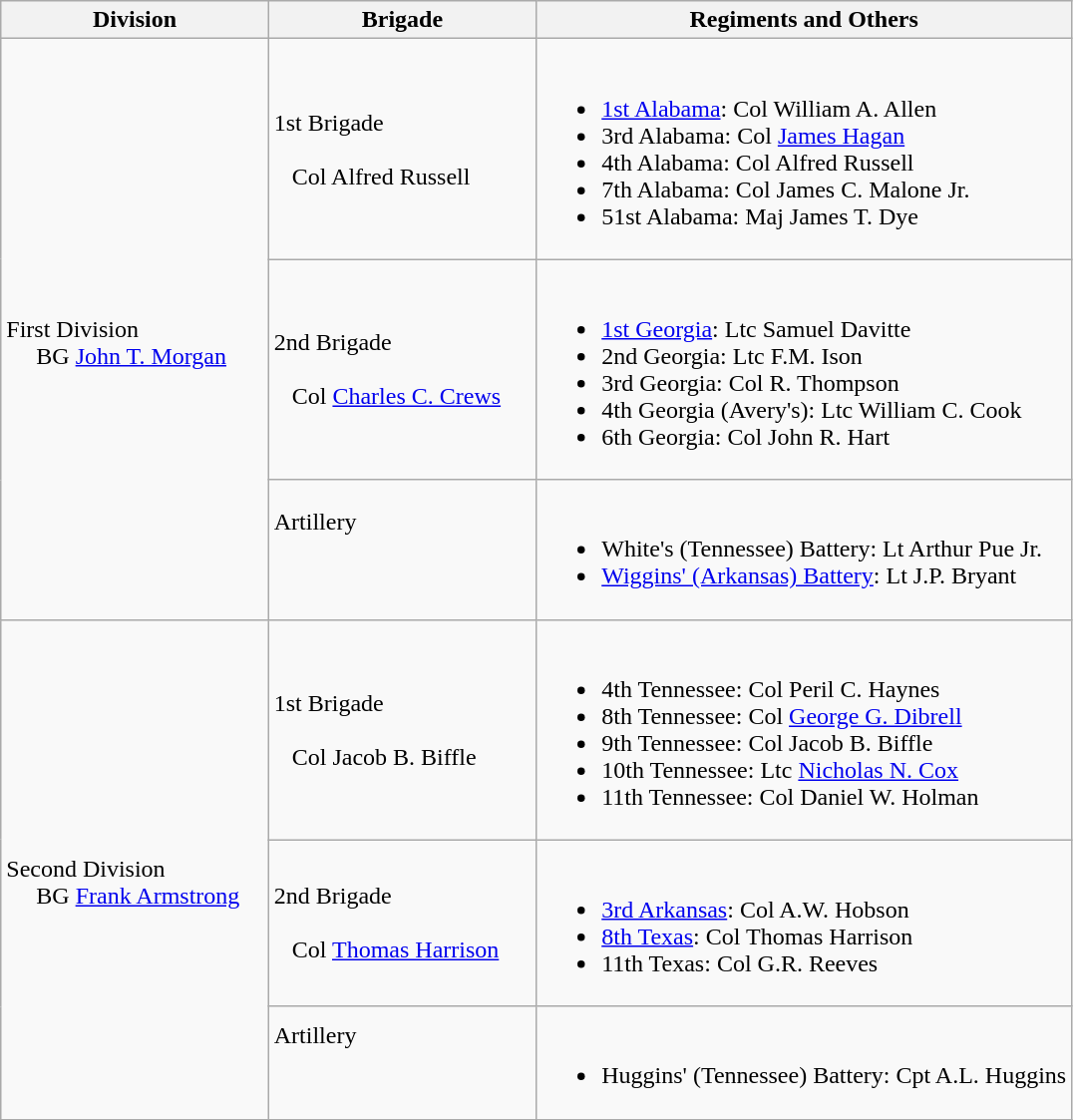<table class="wikitable">
<tr>
<th width=25%>Division</th>
<th width=25%>Brigade</th>
<th>Regiments and Others</th>
</tr>
<tr>
<td rowspan=3><br>First Division
<br>    
BG <a href='#'>John T. Morgan</a></td>
<td>1st Brigade<br><br>  
Col Alfred Russell</td>
<td><br><ul><li><a href='#'>1st Alabama</a>: Col William A. Allen</li><li>3rd Alabama: Col <a href='#'>James Hagan</a></li><li>4th Alabama: Col Alfred Russell</li><li>7th Alabama: Col James C. Malone Jr.</li><li>51st Alabama: Maj James T. Dye</li></ul></td>
</tr>
<tr>
<td>2nd Brigade<br><br>  
Col <a href='#'>Charles C. Crews</a></td>
<td><br><ul><li><a href='#'>1st Georgia</a>: Ltc Samuel Davitte</li><li>2nd Georgia: Ltc F.M. Ison</li><li>3rd Georgia: Col R. Thompson</li><li>4th Georgia (Avery's): Ltc William C. Cook</li><li>6th Georgia: Col John R. Hart</li></ul></td>
</tr>
<tr>
<td>Artillery<br><br>  </td>
<td><br><ul><li>White's (Tennessee) Battery: Lt Arthur Pue Jr.</li><li><a href='#'>Wiggins' (Arkansas) Battery</a>: Lt J.P. Bryant</li></ul></td>
</tr>
<tr>
<td rowspan=3><br>Second Division
<br>    
BG <a href='#'>Frank Armstrong</a></td>
<td>1st Brigade<br><br>  
Col Jacob B. Biffle</td>
<td><br><ul><li>4th Tennessee: Col Peril C. Haynes</li><li>8th Tennessee: Col <a href='#'>George G. Dibrell</a></li><li>9th Tennessee: Col Jacob B. Biffle</li><li>10th Tennessee: Ltc <a href='#'>Nicholas N. Cox</a></li><li>11th Tennessee: Col Daniel W. Holman</li></ul></td>
</tr>
<tr>
<td>2nd Brigade<br><br>  
Col <a href='#'>Thomas Harrison</a></td>
<td><br><ul><li><a href='#'>3rd Arkansas</a>: Col A.W. Hobson</li><li><a href='#'>8th Texas</a>: Col Thomas Harrison</li><li>11th Texas: Col G.R. Reeves</li></ul></td>
</tr>
<tr>
<td>Artillery<br><br>  </td>
<td><br><ul><li>Huggins' (Tennessee) Battery: Cpt A.L. Huggins</li></ul></td>
</tr>
<tr>
</tr>
</table>
